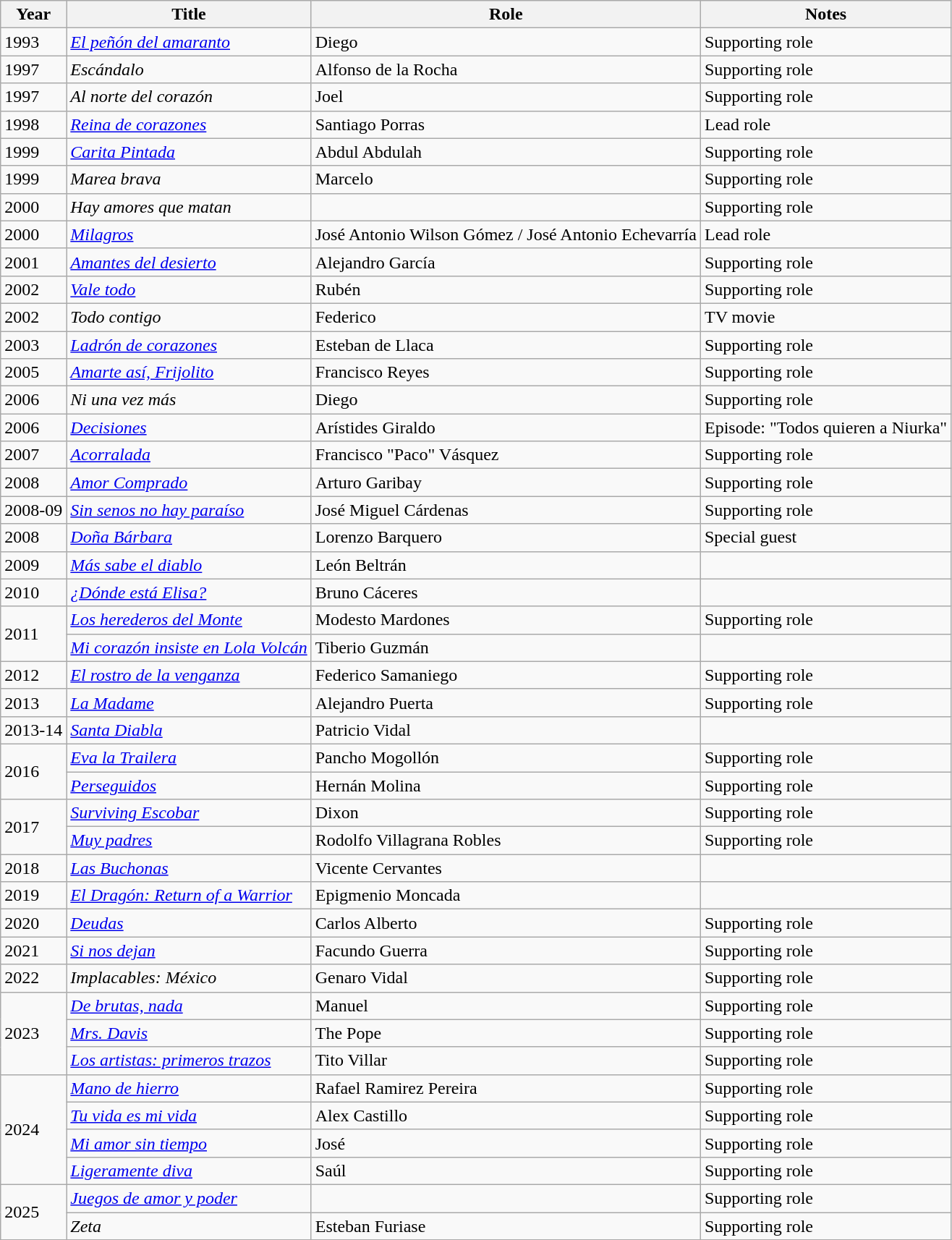<table class="wikitable sortable">
<tr>
<th>Year</th>
<th>Title</th>
<th>Role</th>
<th>Notes</th>
</tr>
<tr>
<td>1993</td>
<td><em><a href='#'>El peñón del amaranto</a></em></td>
<td>Diego</td>
<td>Supporting role</td>
</tr>
<tr>
<td>1997</td>
<td><em>Escándalo</em></td>
<td>Alfonso de la Rocha</td>
<td>Supporting role</td>
</tr>
<tr>
<td>1997</td>
<td><em>Al norte del corazón</em></td>
<td>Joel</td>
<td>Supporting role</td>
</tr>
<tr>
<td>1998</td>
<td><em><a href='#'>Reina de corazones</a></em></td>
<td>Santiago Porras</td>
<td>Lead role</td>
</tr>
<tr>
<td>1999</td>
<td><em><a href='#'>Carita Pintada</a></em></td>
<td>Abdul Abdulah</td>
<td>Supporting role</td>
</tr>
<tr>
<td>1999</td>
<td><em>Marea brava</em></td>
<td>Marcelo</td>
<td>Supporting role</td>
</tr>
<tr>
<td>2000</td>
<td><em>Hay amores que matan</em></td>
<td></td>
<td>Supporting role</td>
</tr>
<tr>
<td>2000</td>
<td><em><a href='#'>Milagros</a></em></td>
<td>José Antonio Wilson Gómez / José Antonio Echevarría</td>
<td>Lead role</td>
</tr>
<tr>
<td>2001</td>
<td><em><a href='#'>Amantes del desierto</a></em></td>
<td>Alejandro García</td>
<td>Supporting role</td>
</tr>
<tr>
<td>2002</td>
<td><em><a href='#'>Vale todo</a></em></td>
<td>Rubén</td>
<td>Supporting role</td>
</tr>
<tr>
<td>2002</td>
<td><em>Todo contigo</em></td>
<td>Federico</td>
<td>TV movie</td>
</tr>
<tr>
<td>2003</td>
<td><em><a href='#'>Ladrón de corazones</a></em></td>
<td>Esteban de Llaca</td>
<td>Supporting role</td>
</tr>
<tr>
<td>2005</td>
<td><em><a href='#'>Amarte así, Frijolito</a></em></td>
<td>Francisco Reyes</td>
<td>Supporting role</td>
</tr>
<tr>
<td>2006</td>
<td><em>Ni una vez más</em></td>
<td>Diego</td>
<td>Supporting role</td>
</tr>
<tr>
<td>2006</td>
<td><em><a href='#'>Decisiones</a></em></td>
<td>Arístides Giraldo</td>
<td>Episode: "Todos quieren a Niurka"</td>
</tr>
<tr>
<td>2007</td>
<td><em><a href='#'>Acorralada</a></em></td>
<td>Francisco "Paco" Vásquez</td>
<td>Supporting role</td>
</tr>
<tr>
<td>2008</td>
<td><em><a href='#'>Amor Comprado</a></em></td>
<td>Arturo Garibay</td>
<td>Supporting role</td>
</tr>
<tr>
<td>2008-09</td>
<td><em><a href='#'>Sin senos no hay paraíso</a></em></td>
<td>José Miguel Cárdenas</td>
<td>Supporting role</td>
</tr>
<tr>
<td>2008</td>
<td><em><a href='#'>Doña Bárbara</a></em></td>
<td>Lorenzo Barquero</td>
<td>Special guest</td>
</tr>
<tr>
<td>2009</td>
<td><em><a href='#'>Más sabe el diablo</a></em></td>
<td>León Beltrán</td>
<td></td>
</tr>
<tr>
<td>2010</td>
<td><em><a href='#'>¿Dónde está Elisa?</a></em></td>
<td>Bruno Cáceres</td>
<td></td>
</tr>
<tr>
<td rowspan=2>2011</td>
<td><em><a href='#'>Los herederos del Monte</a></em></td>
<td>Modesto Mardones</td>
<td>Supporting role</td>
</tr>
<tr>
<td><em><a href='#'>Mi corazón insiste en Lola Volcán</a></em></td>
<td>Tiberio Guzmán</td>
<td></td>
</tr>
<tr>
<td>2012</td>
<td><em><a href='#'>El rostro de la venganza</a></em></td>
<td>Federico Samaniego</td>
<td>Supporting role</td>
</tr>
<tr>
<td>2013</td>
<td><em><a href='#'>La Madame</a></em></td>
<td>Alejandro Puerta</td>
<td>Supporting role</td>
</tr>
<tr>
<td>2013-14</td>
<td><em><a href='#'>Santa Diabla</a></em></td>
<td>Patricio Vidal</td>
<td></td>
</tr>
<tr>
<td rowspan=2>2016</td>
<td><em><a href='#'>Eva la Trailera</a></em></td>
<td>Pancho Mogollón</td>
<td>Supporting role</td>
</tr>
<tr>
<td><em><a href='#'>Perseguidos</a></em></td>
<td>Hernán Molina</td>
<td>Supporting role</td>
</tr>
<tr>
<td rowspan=2>2017</td>
<td><em><a href='#'>Surviving Escobar</a></em></td>
<td>Dixon</td>
<td>Supporting role</td>
</tr>
<tr>
<td><em><a href='#'>Muy padres</a></em></td>
<td>Rodolfo Villagrana Robles</td>
<td>Supporting role</td>
</tr>
<tr>
<td>2018</td>
<td><em><a href='#'>Las Buchonas</a></em></td>
<td>Vicente Cervantes</td>
<td></td>
</tr>
<tr>
<td>2019</td>
<td><em><a href='#'>El Dragón: Return of a Warrior</a></em></td>
<td>Epigmenio Moncada</td>
<td></td>
</tr>
<tr>
<td>2020</td>
<td><em><a href='#'>Deudas</a></em></td>
<td>Carlos Alberto</td>
<td>Supporting role</td>
</tr>
<tr>
<td>2021</td>
<td><em><a href='#'>Si nos dejan</a></em></td>
<td>Facundo Guerra</td>
<td>Supporting role</td>
</tr>
<tr>
<td>2022</td>
<td><em>Implacables: México</em></td>
<td>Genaro Vidal</td>
<td>Supporting role</td>
</tr>
<tr>
<td rowspan=3>2023</td>
<td><em><a href='#'>De brutas, nada</a></em></td>
<td>Manuel</td>
<td>Supporting role</td>
</tr>
<tr>
<td><em><a href='#'>Mrs. Davis</a></em></td>
<td>The Pope</td>
<td>Supporting role</td>
</tr>
<tr>
<td><em><a href='#'>Los artistas: primeros trazos</a></em></td>
<td>Tito Villar</td>
<td>Supporting role</td>
</tr>
<tr>
<td rowspan=4>2024</td>
<td><em><a href='#'>Mano de hierro</a></em></td>
<td>Rafael Ramirez Pereira</td>
<td>Supporting role</td>
</tr>
<tr>
<td><em><a href='#'>Tu vida es mi vida</a></em></td>
<td>Alex Castillo</td>
<td>Supporting role</td>
</tr>
<tr>
<td><em><a href='#'>Mi amor sin tiempo</a></em></td>
<td>José</td>
<td>Supporting role</td>
</tr>
<tr>
<td><em><a href='#'>Ligeramente diva</a></em></td>
<td>Saúl</td>
<td>Supporting role</td>
</tr>
<tr>
<td rowspan=2>2025</td>
<td><em><a href='#'>Juegos de amor y poder</a></em></td>
<td></td>
<td>Supporting role</td>
</tr>
<tr>
<td><em>Zeta</em></td>
<td>Esteban Furiase</td>
<td>Supporting role</td>
</tr>
<tr>
</tr>
</table>
